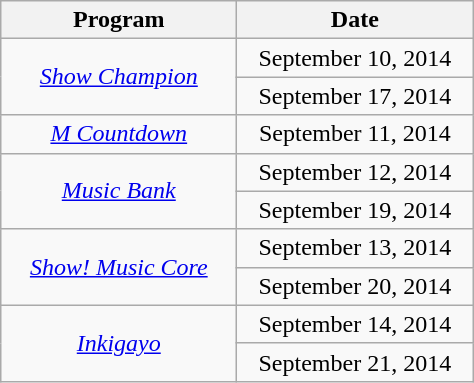<table class="wikitable" style="text-align:center">
<tr>
<th width="150">Program</th>
<th width="150">Date</th>
</tr>
<tr>
<td rowspan="2"><em><a href='#'>Show Champion</a></em></td>
<td>September 10, 2014</td>
</tr>
<tr>
<td>September 17, 2014</td>
</tr>
<tr>
<td><em><a href='#'>M Countdown</a></em></td>
<td>September 11, 2014</td>
</tr>
<tr>
<td rowspan="2"><em><a href='#'>Music Bank</a></em></td>
<td>September 12, 2014</td>
</tr>
<tr>
<td>September 19, 2014</td>
</tr>
<tr>
<td rowspan="2"><em><a href='#'>Show! Music Core</a></em></td>
<td>September 13, 2014</td>
</tr>
<tr>
<td>September 20, 2014</td>
</tr>
<tr>
<td rowspan="2"><em><a href='#'>Inkigayo</a></em></td>
<td>September 14, 2014</td>
</tr>
<tr>
<td>September 21, 2014</td>
</tr>
</table>
